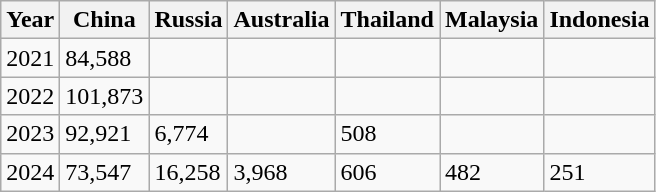<table class="wikitable">
<tr>
<th>Year</th>
<th>China</th>
<th>Russia</th>
<th>Australia</th>
<th>Thailand</th>
<th>Malaysia</th>
<th>Indonesia</th>
</tr>
<tr>
<td>2021</td>
<td>84,588</td>
<td></td>
<td></td>
<td></td>
<td></td>
<td></td>
</tr>
<tr>
<td>2022</td>
<td>101,873</td>
<td></td>
<td></td>
<td></td>
<td></td>
<td></td>
</tr>
<tr>
<td>2023</td>
<td>92,921</td>
<td>6,774</td>
<td></td>
<td>508</td>
<td></td>
<td></td>
</tr>
<tr>
<td>2024</td>
<td>73,547</td>
<td>16,258</td>
<td>3,968</td>
<td>606</td>
<td>482</td>
<td>251</td>
</tr>
</table>
